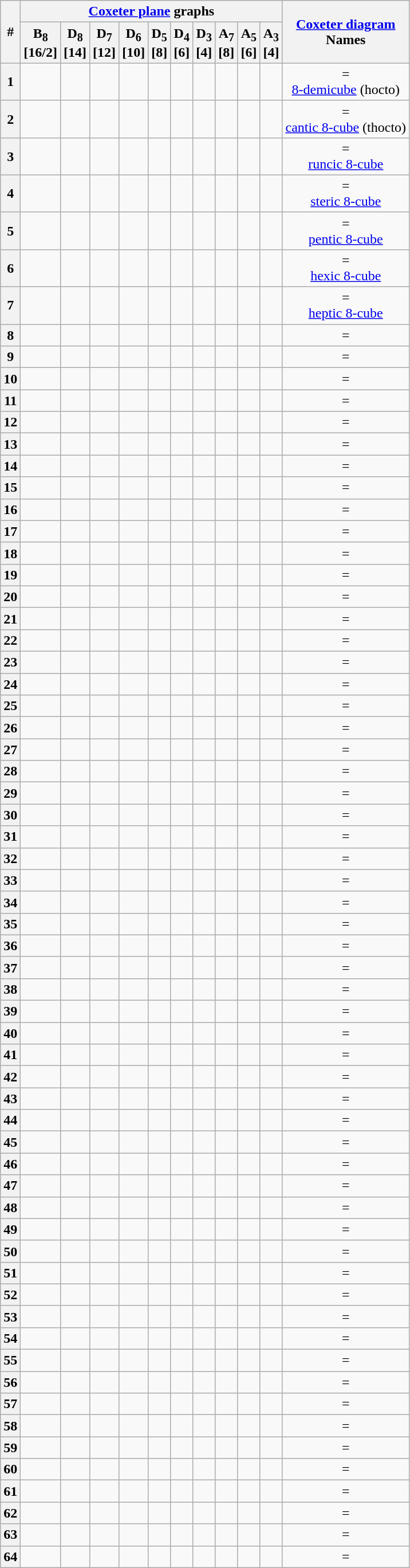<table class="wikitable">
<tr>
<th rowspan=2>#</th>
<th colspan=10><a href='#'>Coxeter plane</a> graphs</th>
<th rowspan=2><a href='#'>Coxeter diagram</a><br>Names</th>
</tr>
<tr>
<th>B<sub>8</sub><br>[16/2]</th>
<th>D<sub>8</sub><br>[14]</th>
<th>D<sub>7</sub><br>[12]</th>
<th>D<sub>6</sub><br>[10]</th>
<th>D<sub>5</sub><br>[8]</th>
<th>D<sub>4</sub><br>[6]</th>
<th>D<sub>3</sub><br>[4]</th>
<th>A<sub>7</sub><br>[8]</th>
<th>A<sub>5</sub><br>[6]</th>
<th>A<sub>3</sub><br>[4]</th>
</tr>
<tr align=center>
<th>1</th>
<td></td>
<td></td>
<td></td>
<td></td>
<td></td>
<td></td>
<td></td>
<td></td>
<td></td>
<td></td>
<td> = <br><a href='#'>8-demicube</a> (hocto)</td>
</tr>
<tr align=center>
<th>2</th>
<td></td>
<td></td>
<td></td>
<td></td>
<td></td>
<td></td>
<td></td>
<td></td>
<td></td>
<td></td>
<td> = <br><a href='#'>cantic 8-cube</a> (thocto)</td>
</tr>
<tr align=center>
<th>3</th>
<td></td>
<td></td>
<td></td>
<td></td>
<td></td>
<td></td>
<td></td>
<td></td>
<td></td>
<td></td>
<td> = <br><a href='#'>runcic 8-cube</a></td>
</tr>
<tr align=center>
<th>4</th>
<td></td>
<td></td>
<td></td>
<td></td>
<td></td>
<td></td>
<td></td>
<td></td>
<td></td>
<td></td>
<td> = <br><a href='#'>steric 8-cube</a></td>
</tr>
<tr align=center>
<th>5</th>
<td></td>
<td></td>
<td></td>
<td></td>
<td></td>
<td></td>
<td></td>
<td></td>
<td></td>
<td></td>
<td> = <br><a href='#'>pentic 8-cube</a></td>
</tr>
<tr align=center>
<th>6</th>
<td></td>
<td></td>
<td></td>
<td></td>
<td></td>
<td></td>
<td></td>
<td></td>
<td></td>
<td></td>
<td> = <br><a href='#'>hexic 8-cube</a></td>
</tr>
<tr align=center>
<th>7</th>
<td></td>
<td></td>
<td></td>
<td></td>
<td></td>
<td></td>
<td></td>
<td></td>
<td></td>
<td></td>
<td> = <br><a href='#'>heptic 8-cube</a></td>
</tr>
<tr align=center>
<th>8</th>
<td></td>
<td></td>
<td></td>
<td></td>
<td></td>
<td></td>
<td></td>
<td></td>
<td></td>
<td></td>
<td> = </td>
</tr>
<tr align=center>
<th>9</th>
<td></td>
<td></td>
<td></td>
<td></td>
<td></td>
<td></td>
<td></td>
<td></td>
<td></td>
<td></td>
<td> = </td>
</tr>
<tr align=center>
<th>10</th>
<td></td>
<td></td>
<td></td>
<td></td>
<td></td>
<td></td>
<td></td>
<td></td>
<td></td>
<td></td>
<td> = </td>
</tr>
<tr align=center>
<th>11</th>
<td></td>
<td></td>
<td></td>
<td></td>
<td></td>
<td></td>
<td></td>
<td></td>
<td></td>
<td></td>
<td> = </td>
</tr>
<tr align=center>
<th>12</th>
<td></td>
<td></td>
<td></td>
<td></td>
<td></td>
<td></td>
<td></td>
<td></td>
<td></td>
<td></td>
<td> = </td>
</tr>
<tr align=center>
<th>13</th>
<td></td>
<td></td>
<td></td>
<td></td>
<td></td>
<td></td>
<td></td>
<td></td>
<td></td>
<td></td>
<td> = </td>
</tr>
<tr align=center>
<th>14</th>
<td></td>
<td></td>
<td></td>
<td></td>
<td></td>
<td></td>
<td></td>
<td></td>
<td></td>
<td></td>
<td> = </td>
</tr>
<tr align=center>
<th>15</th>
<td></td>
<td></td>
<td></td>
<td></td>
<td></td>
<td></td>
<td></td>
<td></td>
<td></td>
<td></td>
<td> = </td>
</tr>
<tr align=center>
<th>16</th>
<td></td>
<td></td>
<td></td>
<td></td>
<td></td>
<td></td>
<td></td>
<td></td>
<td></td>
<td></td>
<td> = </td>
</tr>
<tr align=center>
<th>17</th>
<td></td>
<td></td>
<td></td>
<td></td>
<td></td>
<td></td>
<td></td>
<td></td>
<td></td>
<td></td>
<td> = </td>
</tr>
<tr align=center>
<th>18</th>
<td></td>
<td></td>
<td></td>
<td></td>
<td></td>
<td></td>
<td></td>
<td></td>
<td></td>
<td></td>
<td> = </td>
</tr>
<tr align=center>
<th>19</th>
<td></td>
<td></td>
<td></td>
<td></td>
<td></td>
<td></td>
<td></td>
<td></td>
<td></td>
<td></td>
<td> = </td>
</tr>
<tr align=center>
<th>20</th>
<td></td>
<td></td>
<td></td>
<td></td>
<td></td>
<td></td>
<td></td>
<td></td>
<td></td>
<td></td>
<td> = </td>
</tr>
<tr align=center>
<th>21</th>
<td></td>
<td></td>
<td></td>
<td></td>
<td></td>
<td></td>
<td></td>
<td></td>
<td></td>
<td></td>
<td> = </td>
</tr>
<tr align=center>
<th>22</th>
<td></td>
<td></td>
<td></td>
<td></td>
<td></td>
<td></td>
<td></td>
<td></td>
<td></td>
<td></td>
<td> = </td>
</tr>
<tr align=center>
<th>23</th>
<td></td>
<td></td>
<td></td>
<td></td>
<td></td>
<td></td>
<td></td>
<td></td>
<td></td>
<td></td>
<td> = </td>
</tr>
<tr align=center>
<th>24</th>
<td> </td>
<td></td>
<td></td>
<td></td>
<td></td>
<td></td>
<td></td>
<td></td>
<td></td>
<td></td>
<td> = </td>
</tr>
<tr align=center>
<th>25</th>
<td> </td>
<td></td>
<td></td>
<td></td>
<td></td>
<td></td>
<td></td>
<td></td>
<td></td>
<td></td>
<td> = </td>
</tr>
<tr align=center>
<th>26</th>
<td> </td>
<td></td>
<td></td>
<td></td>
<td></td>
<td></td>
<td></td>
<td></td>
<td></td>
<td></td>
<td> = </td>
</tr>
<tr align=center>
<th>27</th>
<td> </td>
<td></td>
<td></td>
<td></td>
<td></td>
<td></td>
<td></td>
<td></td>
<td></td>
<td></td>
<td> = </td>
</tr>
<tr align=center>
<th>28</th>
<td> </td>
<td></td>
<td></td>
<td></td>
<td></td>
<td></td>
<td></td>
<td></td>
<td></td>
<td></td>
<td> = </td>
</tr>
<tr align=center>
<th>29</th>
<td> </td>
<td></td>
<td></td>
<td></td>
<td></td>
<td></td>
<td></td>
<td></td>
<td></td>
<td></td>
<td> = </td>
</tr>
<tr align=center>
<th>30</th>
<td> </td>
<td></td>
<td></td>
<td></td>
<td></td>
<td></td>
<td></td>
<td></td>
<td></td>
<td></td>
<td> = </td>
</tr>
<tr align=center>
<th>31</th>
<td> </td>
<td></td>
<td></td>
<td></td>
<td></td>
<td></td>
<td></td>
<td></td>
<td></td>
<td></td>
<td> = </td>
</tr>
<tr align=center>
<th>32</th>
<td> </td>
<td></td>
<td></td>
<td></td>
<td></td>
<td></td>
<td></td>
<td></td>
<td></td>
<td></td>
<td> = </td>
</tr>
<tr align=center>
<th>33</th>
<td> </td>
<td></td>
<td></td>
<td></td>
<td></td>
<td></td>
<td></td>
<td></td>
<td></td>
<td></td>
<td> = </td>
</tr>
<tr align=center>
<th>34</th>
<td> </td>
<td></td>
<td></td>
<td></td>
<td></td>
<td></td>
<td></td>
<td></td>
<td></td>
<td></td>
<td> = </td>
</tr>
<tr align=center>
<th>35</th>
<td> </td>
<td></td>
<td></td>
<td></td>
<td></td>
<td></td>
<td></td>
<td></td>
<td></td>
<td></td>
<td> = </td>
</tr>
<tr align=center>
<th>36</th>
<td> </td>
<td></td>
<td></td>
<td></td>
<td></td>
<td></td>
<td></td>
<td></td>
<td></td>
<td></td>
<td> = </td>
</tr>
<tr align=center>
<th>37</th>
<td> </td>
<td></td>
<td></td>
<td></td>
<td></td>
<td></td>
<td></td>
<td></td>
<td></td>
<td></td>
<td> = </td>
</tr>
<tr align=center>
<th>38</th>
<td> </td>
<td></td>
<td></td>
<td></td>
<td></td>
<td></td>
<td></td>
<td></td>
<td></td>
<td></td>
<td> = </td>
</tr>
<tr align=center>
<th>39</th>
<td> </td>
<td></td>
<td></td>
<td></td>
<td></td>
<td></td>
<td></td>
<td></td>
<td></td>
<td></td>
<td> = </td>
</tr>
<tr align=center>
<th>40</th>
<td> </td>
<td></td>
<td></td>
<td></td>
<td></td>
<td></td>
<td></td>
<td></td>
<td></td>
<td></td>
<td> = </td>
</tr>
<tr align=center>
<th>41</th>
<td> </td>
<td></td>
<td></td>
<td></td>
<td></td>
<td></td>
<td></td>
<td></td>
<td></td>
<td></td>
<td> = </td>
</tr>
<tr align=center>
<th>42</th>
<td> </td>
<td></td>
<td></td>
<td></td>
<td></td>
<td></td>
<td></td>
<td></td>
<td></td>
<td></td>
<td> = </td>
</tr>
<tr align=center>
<th>43</th>
<td> </td>
<td></td>
<td></td>
<td></td>
<td></td>
<td></td>
<td></td>
<td></td>
<td></td>
<td></td>
<td> = </td>
</tr>
<tr align=center>
<th>44</th>
<td> </td>
<td></td>
<td></td>
<td></td>
<td></td>
<td></td>
<td></td>
<td></td>
<td></td>
<td></td>
<td> = </td>
</tr>
<tr align=center>
<th>45</th>
<td> </td>
<td></td>
<td></td>
<td></td>
<td></td>
<td></td>
<td></td>
<td></td>
<td></td>
<td></td>
<td> = </td>
</tr>
<tr align=center>
<th>46</th>
<td> </td>
<td></td>
<td></td>
<td></td>
<td></td>
<td></td>
<td></td>
<td></td>
<td></td>
<td></td>
<td> = </td>
</tr>
<tr align=center>
<th>47</th>
<td> </td>
<td></td>
<td></td>
<td></td>
<td></td>
<td></td>
<td></td>
<td></td>
<td></td>
<td></td>
<td> = </td>
</tr>
<tr align=center>
<th>48</th>
<td> </td>
<td></td>
<td></td>
<td></td>
<td></td>
<td></td>
<td></td>
<td></td>
<td></td>
<td></td>
<td> = </td>
</tr>
<tr align=center>
<th>49</th>
<td> </td>
<td></td>
<td></td>
<td></td>
<td></td>
<td></td>
<td></td>
<td></td>
<td></td>
<td></td>
<td> = </td>
</tr>
<tr align=center>
<th>50</th>
<td> </td>
<td></td>
<td></td>
<td></td>
<td></td>
<td></td>
<td></td>
<td></td>
<td></td>
<td></td>
<td> = </td>
</tr>
<tr align=center>
<th>51</th>
<td> </td>
<td></td>
<td></td>
<td></td>
<td></td>
<td></td>
<td></td>
<td></td>
<td></td>
<td></td>
<td> = </td>
</tr>
<tr align=center>
<th>52</th>
<td> </td>
<td></td>
<td></td>
<td></td>
<td></td>
<td></td>
<td></td>
<td></td>
<td></td>
<td></td>
<td> = </td>
</tr>
<tr align=center>
<th>53</th>
<td> </td>
<td></td>
<td></td>
<td></td>
<td></td>
<td></td>
<td></td>
<td></td>
<td></td>
<td></td>
<td> = </td>
</tr>
<tr align=center>
<th>54</th>
<td> </td>
<td></td>
<td></td>
<td></td>
<td></td>
<td></td>
<td></td>
<td></td>
<td></td>
<td></td>
<td> = </td>
</tr>
<tr align=center>
<th>55</th>
<td> </td>
<td></td>
<td></td>
<td></td>
<td></td>
<td></td>
<td></td>
<td></td>
<td></td>
<td></td>
<td> = </td>
</tr>
<tr align=center>
<th>56</th>
<td> </td>
<td></td>
<td></td>
<td></td>
<td></td>
<td></td>
<td></td>
<td></td>
<td></td>
<td></td>
<td> = </td>
</tr>
<tr align=center>
<th>57</th>
<td> </td>
<td></td>
<td></td>
<td></td>
<td></td>
<td></td>
<td></td>
<td></td>
<td></td>
<td></td>
<td> = </td>
</tr>
<tr align=center>
<th>58</th>
<td> </td>
<td></td>
<td></td>
<td></td>
<td></td>
<td></td>
<td></td>
<td></td>
<td></td>
<td></td>
<td> = </td>
</tr>
<tr align=center>
<th>59</th>
<td> </td>
<td></td>
<td></td>
<td></td>
<td></td>
<td></td>
<td></td>
<td></td>
<td></td>
<td></td>
<td> = </td>
</tr>
<tr align=center>
<th>60</th>
<td> </td>
<td></td>
<td></td>
<td></td>
<td></td>
<td></td>
<td></td>
<td></td>
<td></td>
<td></td>
<td> = </td>
</tr>
<tr align=center>
<th>61</th>
<td> </td>
<td></td>
<td></td>
<td></td>
<td></td>
<td></td>
<td></td>
<td></td>
<td></td>
<td></td>
<td> = </td>
</tr>
<tr align=center>
<th>62</th>
<td> </td>
<td></td>
<td></td>
<td></td>
<td></td>
<td></td>
<td></td>
<td></td>
<td></td>
<td></td>
<td> = </td>
</tr>
<tr align=center>
<th>63</th>
<td> </td>
<td></td>
<td></td>
<td></td>
<td></td>
<td></td>
<td></td>
<td></td>
<td></td>
<td></td>
<td> = </td>
</tr>
<tr align=center>
<th>64</th>
<td> </td>
<td></td>
<td></td>
<td></td>
<td></td>
<td></td>
<td></td>
<td></td>
<td></td>
<td></td>
<td> = </td>
</tr>
</table>
